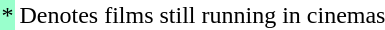<table class="wikidiv">
<tr>
<td style="text-align:left; background:#9fc;">*</td>
<td>Denotes films still running in cinemas</td>
</tr>
</table>
